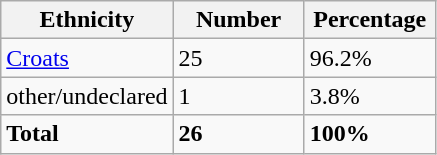<table class="wikitable">
<tr>
<th width="100px">Ethnicity</th>
<th width="80px">Number</th>
<th width="80px">Percentage</th>
</tr>
<tr>
<td><a href='#'>Croats</a></td>
<td>25</td>
<td>96.2%</td>
</tr>
<tr>
<td>other/undeclared</td>
<td>1</td>
<td>3.8%</td>
</tr>
<tr>
<td><strong>Total</strong></td>
<td><strong>26</strong></td>
<td><strong>100%</strong></td>
</tr>
</table>
